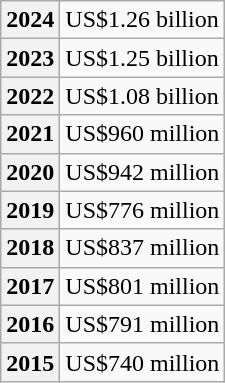<table class="wikitable plainrowheaders">
<tr>
<th>2024</th>
<td>US$1.26 billion</td>
</tr>
<tr>
<th scope="row">2023</th>
<td>US$1.25 billion</td>
</tr>
<tr>
<th scope="row">2022</th>
<td>US$1.08 billion</td>
</tr>
<tr>
<th scope="row">2021</th>
<td>US$960 million</td>
</tr>
<tr>
<th scope="row">2020</th>
<td>US$942 million</td>
</tr>
<tr>
<th scope="row">2019</th>
<td>US$776 million</td>
</tr>
<tr>
<th scope="row">2018</th>
<td>US$837 million</td>
</tr>
<tr>
<th scope="row">2017</th>
<td>US$801 million</td>
</tr>
<tr>
<th scope="row">2016</th>
<td>US$791 million</td>
</tr>
<tr>
<th scope="row">2015</th>
<td>US$740 million</td>
</tr>
</table>
